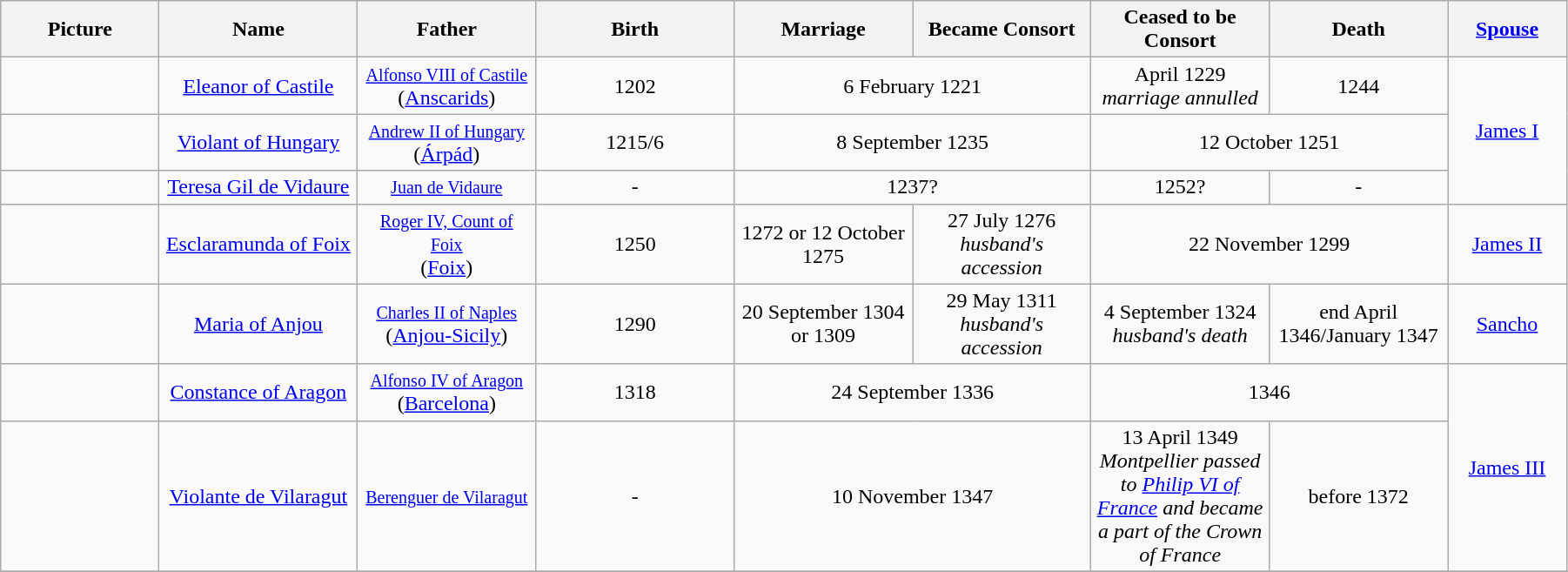<table width=95% class="wikitable">
<tr>
<th width = "8%">Picture</th>
<th width = "10%">Name</th>
<th width = "9%">Father</th>
<th width = "10%">Birth</th>
<th width = "9%">Marriage</th>
<th width = "9%">Became Consort</th>
<th width = "9%">Ceased to be Consort</th>
<th width = "9%">Death</th>
<th width = "6%"><a href='#'>Spouse</a></th>
</tr>
<tr>
<td align="center"></td>
<td align="center"><a href='#'>Eleanor of Castile</a><br></td>
<td align="center"><small><a href='#'>Alfonso VIII of Castile</a></small><br> (<a href='#'>Anscarids</a>)</td>
<td align="center">1202</td>
<td align="center" colspan="2">6 February 1221</td>
<td align="center">April 1229<br><em>marriage annulled</em></td>
<td align="center">1244</td>
<td align="center" rowspan="3"><a href='#'>James I</a></td>
</tr>
<tr>
<td align="center"></td>
<td align="center"><a href='#'>Violant of Hungary</a><br></td>
<td align="center"><small><a href='#'>Andrew II of Hungary</a></small><br> (<a href='#'>Árpád</a>)</td>
<td align="center">1215/6</td>
<td align="center" colspan="2">8 September 1235</td>
<td align="center" colspan="2">12 October 1251</td>
</tr>
<tr>
<td align="center"></td>
<td align="center"><a href='#'>Teresa Gil de Vidaure</a><br></td>
<td align="center"><small><a href='#'>Juan de Vidaure</a></small></td>
<td align="center">-</td>
<td align="center" colspan="2">1237?</td>
<td align="center">1252?</td>
<td align="center">-</td>
</tr>
<tr>
<td align="center"></td>
<td align="center"><a href='#'>Esclaramunda of Foix</a><br></td>
<td align="center"><small><a href='#'>Roger IV, Count of Foix</a></small><br> (<a href='#'>Foix</a>)</td>
<td align="center">1250</td>
<td align="center">1272 or 12 October 1275</td>
<td align="center">27 July 1276<br><em>husband's accession</em></td>
<td align="center" colspan="2">22 November 1299</td>
<td align="center"><a href='#'>James II</a></td>
</tr>
<tr>
<td align="center"></td>
<td align="center"><a href='#'>Maria of Anjou</a><br></td>
<td align="center"><small><a href='#'>Charles II of Naples</a></small><br> (<a href='#'>Anjou-Sicily</a>)</td>
<td align="center">1290</td>
<td align="center">20 September 1304 or 1309</td>
<td align="center">29 May 1311<br><em>husband's accession</em></td>
<td align="center">4 September 1324<br><em>husband's death</em></td>
<td align="center">end April 1346/January 1347</td>
<td align="center"><a href='#'>Sancho</a></td>
</tr>
<tr>
<td align="center"></td>
<td align="center"><a href='#'>Constance of Aragon</a><br></td>
<td align="center"><small><a href='#'>Alfonso IV of Aragon</a></small><br> (<a href='#'>Barcelona</a>)</td>
<td align="center">1318</td>
<td align="center" colspan="2">24 September 1336</td>
<td align="center" colspan="2">1346</td>
<td align="center" rowspan="2"><a href='#'>James III</a></td>
</tr>
<tr>
<td align="center"></td>
<td align="center"><a href='#'>Violante de Vilaragut</a><br></td>
<td align="center"><small><a href='#'>Berenguer de Vilaragut</a></small></td>
<td align="center">-</td>
<td align="center" colspan="2">10 November 1347</td>
<td align="center">13 April 1349<br><em>Montpellier passed to <a href='#'>Philip VI of France</a> and became a part of the Crown of France</em></td>
<td align="center">before 1372</td>
</tr>
<tr>
</tr>
</table>
